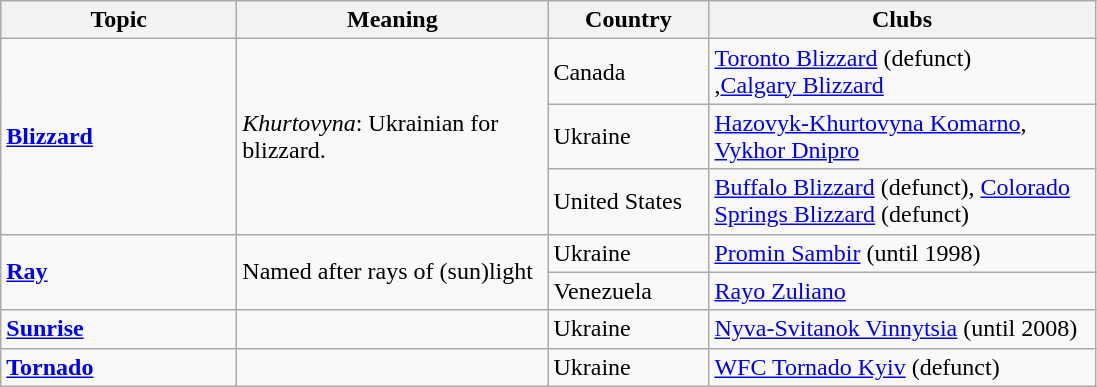<table class="wikitable">
<tr>
<th width="150">Topic</th>
<th width="200">Meaning</th>
<th width="100">Country</th>
<th width="250">Clubs</th>
</tr>
<tr>
<td rowspan="3"><strong><a href='#'>Blizzard</a></strong></td>
<td rowspan="3"><em>Khurtovyna</em>: Ukrainian for blizzard.</td>
<td> Canada</td>
<td><a href='#'>Toronto Blizzard</a> (defunct)<br>,<a href='#'>Calgary Blizzard</a></td>
</tr>
<tr>
<td> Ukraine</td>
<td><a href='#'>Hazovyk-Khurtovyna Komarno</a>, <a href='#'>Vykhor Dnipro</a></td>
</tr>
<tr>
<td> United States</td>
<td><a href='#'>Buffalo Blizzard</a> (defunct), <a href='#'>Colorado Springs Blizzard</a> (defunct)</td>
</tr>
<tr>
<td rowspan="2"><strong><a href='#'>Ray</a></strong></td>
<td rowspan="2">Named after rays of (sun)light</td>
<td> Ukraine</td>
<td><a href='#'>Promin Sambir</a> (until 1998)</td>
</tr>
<tr>
<td> Venezuela</td>
<td><a href='#'>Rayo Zuliano</a></td>
</tr>
<tr>
<td><strong><a href='#'>Sunrise</a></strong></td>
<td></td>
<td> Ukraine</td>
<td><a href='#'>Nyva-Svitanok Vinnytsia</a> (until 2008)</td>
</tr>
<tr>
<td><strong><a href='#'>Tornado</a></strong></td>
<td></td>
<td> Ukraine</td>
<td><a href='#'>WFC Tornado Kyiv</a> (defunct)</td>
</tr>
</table>
